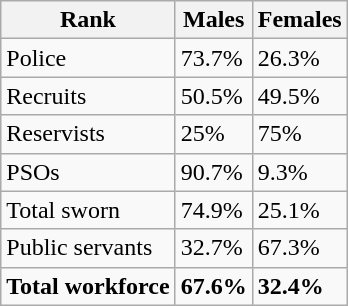<table class="wikitable">
<tr>
<th>Rank</th>
<th>Males</th>
<th>Females</th>
</tr>
<tr>
<td>Police</td>
<td>73.7%</td>
<td>26.3%</td>
</tr>
<tr>
<td>Recruits</td>
<td>50.5%</td>
<td>49.5%</td>
</tr>
<tr>
<td>Reservists</td>
<td>25%</td>
<td>75%</td>
</tr>
<tr>
<td>PSOs</td>
<td>90.7%</td>
<td>9.3%</td>
</tr>
<tr>
<td>Total sworn</td>
<td>74.9%</td>
<td>25.1%</td>
</tr>
<tr>
<td>Public servants</td>
<td>32.7%</td>
<td>67.3%</td>
</tr>
<tr>
<td><strong>Total workforce </strong></td>
<td><strong>67.6%</strong></td>
<td><strong>32.4%</strong></td>
</tr>
</table>
